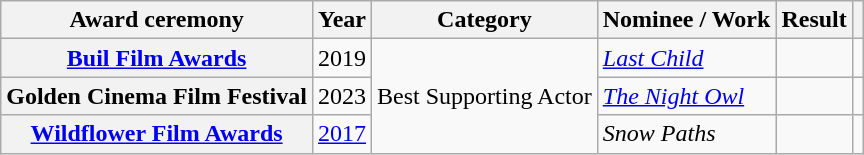<table class="wikitable plainrowheaders sortable">
<tr>
<th scope="col">Award ceremony</th>
<th scope="col">Year</th>
<th scope="col">Category </th>
<th scope="col">Nominee / Work</th>
<th scope="col">Result</th>
<th scope="col" class="unsortable"></th>
</tr>
<tr>
<th scope="row"><a href='#'>Buil Film Awards</a></th>
<td style="text-align:center">2019</td>
<td rowspan="3">Best Supporting Actor</td>
<td><em><a href='#'>Last Child</a></em></td>
<td></td>
<td style="text-align:center"></td>
</tr>
<tr>
<th scope="row">Golden Cinema Film Festival</th>
<td style="text-align:center">2023</td>
<td><em><a href='#'>The Night Owl</a></em></td>
<td></td>
<td style="text-align:center"></td>
</tr>
<tr>
<th scope="row"><a href='#'>Wildflower Film Awards</a></th>
<td style="text-align:center"><a href='#'>2017</a></td>
<td><em>Snow Paths</em></td>
<td></td>
<td style="text-align:center"></td>
</tr>
</table>
